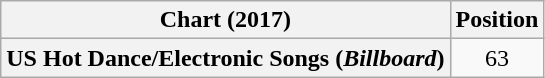<table class="wikitable plainrowheaders" style="text-align:center">
<tr>
<th scope="col">Chart (2017)</th>
<th scope="col">Position</th>
</tr>
<tr>
<th scope="row">US Hot Dance/Electronic Songs (<em>Billboard</em>)</th>
<td>63</td>
</tr>
</table>
